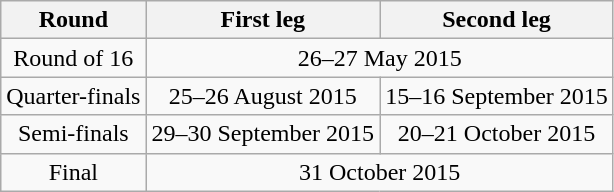<table class="wikitable" style="text-align:center">
<tr>
<th>Round</th>
<th>First leg</th>
<th>Second leg</th>
</tr>
<tr>
<td>Round of 16</td>
<td colspan=2>26–27 May 2015</td>
</tr>
<tr>
<td>Quarter-finals</td>
<td>25–26 August 2015</td>
<td>15–16 September 2015</td>
</tr>
<tr>
<td>Semi-finals</td>
<td>29–30 September 2015</td>
<td>20–21 October 2015</td>
</tr>
<tr>
<td>Final</td>
<td colspan=2>31 October 2015</td>
</tr>
</table>
